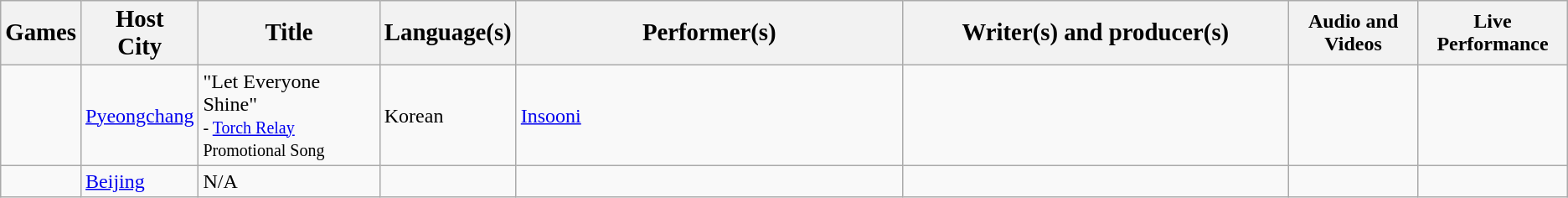<table class="wikitable sortable">
<tr>
<th><big>Games</big></th>
<th><big>Host <br>City</big></th>
<th><big>Title</big></th>
<th><big>Language(s)</big></th>
<th width=300><big>Performer(s)</big></th>
<th width=300><big>Writer(s) and producer(s)</big></th>
<th>Audio and Videos</th>
<th>Live Performance</th>
</tr>
<tr>
<td></td>
<td><a href='#'>Pyeongchang</a></td>
<td>"Let Everyone Shine"<br><small>- <a href='#'>Torch Relay</a> Promotional Song</small></td>
<td>Korean</td>
<td><a href='#'>Insooni</a></td>
<td></td>
<td></td>
<td></td>
</tr>
<tr>
<td></td>
<td><a href='#'>Beijing</a></td>
<td>N/A</td>
<td></td>
<td></td>
<td></td>
<td></td>
<td></td>
</tr>
</table>
